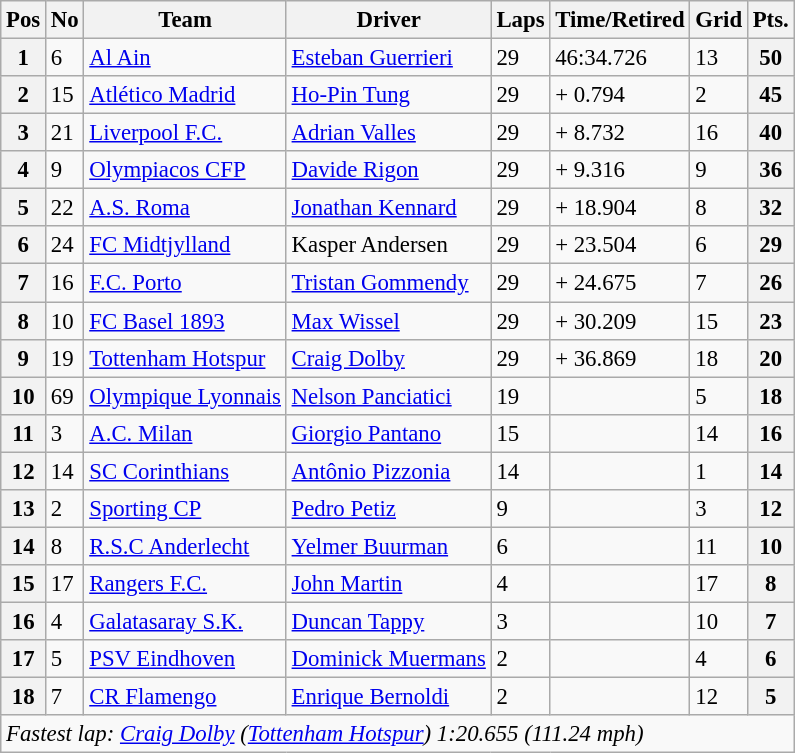<table class="wikitable" style="font-size: 95%">
<tr>
<th>Pos</th>
<th>No</th>
<th>Team</th>
<th>Driver</th>
<th>Laps</th>
<th>Time/Retired</th>
<th>Grid</th>
<th>Pts.</th>
</tr>
<tr>
<th>1</th>
<td>6</td>
<td> <a href='#'>Al Ain</a></td>
<td> <a href='#'>Esteban Guerrieri</a></td>
<td>29</td>
<td>46:34.726</td>
<td>13</td>
<th>50</th>
</tr>
<tr>
<th>2</th>
<td>15</td>
<td> <a href='#'>Atlético Madrid</a></td>
<td> <a href='#'>Ho-Pin Tung</a></td>
<td>29</td>
<td>+ 0.794</td>
<td>2</td>
<th>45</th>
</tr>
<tr>
<th>3</th>
<td>21</td>
<td> <a href='#'>Liverpool F.C.</a></td>
<td> <a href='#'>Adrian Valles</a></td>
<td>29</td>
<td>+ 8.732</td>
<td>16</td>
<th>40</th>
</tr>
<tr>
<th>4</th>
<td>9</td>
<td> <a href='#'>Olympiacos CFP</a></td>
<td> <a href='#'>Davide Rigon</a></td>
<td>29</td>
<td>+ 9.316</td>
<td>9</td>
<th>36</th>
</tr>
<tr>
<th>5</th>
<td>22</td>
<td> <a href='#'>A.S. Roma</a></td>
<td> <a href='#'>Jonathan Kennard</a></td>
<td>29</td>
<td>+ 18.904</td>
<td>8</td>
<th>32</th>
</tr>
<tr>
<th>6</th>
<td>24</td>
<td> <a href='#'>FC Midtjylland</a></td>
<td> Kasper Andersen</td>
<td>29</td>
<td>+ 23.504</td>
<td>6</td>
<th>29</th>
</tr>
<tr>
<th>7</th>
<td>16</td>
<td> <a href='#'>F.C. Porto</a></td>
<td> <a href='#'>Tristan Gommendy</a></td>
<td>29</td>
<td>+ 24.675</td>
<td>7</td>
<th>26</th>
</tr>
<tr>
<th>8</th>
<td>10</td>
<td> <a href='#'>FC Basel 1893</a></td>
<td> <a href='#'>Max Wissel</a></td>
<td>29</td>
<td>+ 30.209</td>
<td>15</td>
<th>23</th>
</tr>
<tr>
<th>9</th>
<td>19</td>
<td> <a href='#'>Tottenham Hotspur</a></td>
<td> <a href='#'>Craig Dolby</a></td>
<td>29</td>
<td>+ 36.869</td>
<td>18</td>
<th>20</th>
</tr>
<tr>
<th>10</th>
<td>69</td>
<td> <a href='#'>Olympique Lyonnais</a></td>
<td> <a href='#'>Nelson Panciatici</a></td>
<td>19</td>
<td></td>
<td>5</td>
<th>18</th>
</tr>
<tr>
<th>11</th>
<td>3</td>
<td> <a href='#'>A.C. Milan</a></td>
<td> <a href='#'>Giorgio Pantano</a></td>
<td>15</td>
<td></td>
<td>14</td>
<th>16</th>
</tr>
<tr>
<th>12</th>
<td>14</td>
<td> <a href='#'>SC Corinthians</a></td>
<td> <a href='#'>Antônio Pizzonia</a></td>
<td>14</td>
<td></td>
<td>1</td>
<th>14</th>
</tr>
<tr>
<th>13</th>
<td>2</td>
<td> <a href='#'>Sporting CP</a></td>
<td> <a href='#'>Pedro Petiz</a></td>
<td>9</td>
<td></td>
<td>3</td>
<th>12</th>
</tr>
<tr>
<th>14</th>
<td>8</td>
<td> <a href='#'>R.S.C Anderlecht</a></td>
<td> <a href='#'>Yelmer Buurman</a></td>
<td>6</td>
<td></td>
<td>11</td>
<th>10</th>
</tr>
<tr>
<th>15</th>
<td>17</td>
<td> <a href='#'>Rangers F.C.</a></td>
<td> <a href='#'>John Martin</a></td>
<td>4</td>
<td></td>
<td>17</td>
<th>8</th>
</tr>
<tr>
<th>16</th>
<td>4</td>
<td> <a href='#'>Galatasaray S.K.</a></td>
<td> <a href='#'>Duncan Tappy</a></td>
<td>3</td>
<td></td>
<td>10</td>
<th>7</th>
</tr>
<tr>
<th>17</th>
<td>5</td>
<td> <a href='#'>PSV Eindhoven</a></td>
<td> <a href='#'>Dominick Muermans</a></td>
<td>2</td>
<td></td>
<td>4</td>
<th>6</th>
</tr>
<tr>
<th>18</th>
<td>7</td>
<td> <a href='#'>CR Flamengo</a></td>
<td> <a href='#'>Enrique Bernoldi</a></td>
<td>2</td>
<td></td>
<td>12</td>
<th>5</th>
</tr>
<tr>
<td colspan=8><em>Fastest lap: <a href='#'>Craig Dolby</a> (<a href='#'>Tottenham Hotspur</a>) 1:20.655 (111.24 mph)</em></td>
</tr>
</table>
